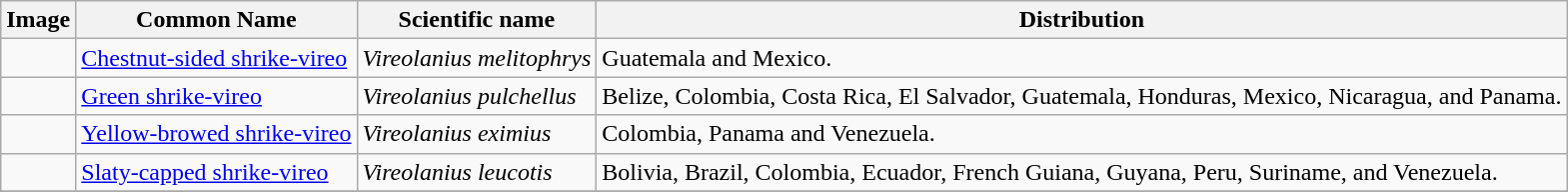<table class="wikitable ">
<tr>
<th>Image</th>
<th>Common Name</th>
<th>Scientific name</th>
<th>Distribution</th>
</tr>
<tr>
<td></td>
<td><a href='#'>Chestnut-sided shrike-vireo</a></td>
<td><em>Vireolanius melitophrys</em></td>
<td>Guatemala and Mexico.</td>
</tr>
<tr>
<td></td>
<td><a href='#'>Green shrike-vireo</a></td>
<td><em>Vireolanius pulchellus</em></td>
<td>Belize, Colombia, Costa Rica, El Salvador, Guatemala, Honduras, Mexico, Nicaragua, and Panama.</td>
</tr>
<tr>
<td></td>
<td><a href='#'>Yellow-browed shrike-vireo</a></td>
<td><em>Vireolanius eximius</em></td>
<td>Colombia, Panama and Venezuela.</td>
</tr>
<tr>
<td></td>
<td><a href='#'>Slaty-capped shrike-vireo</a></td>
<td><em>Vireolanius leucotis</em></td>
<td>Bolivia, Brazil, Colombia, Ecuador, French Guiana, Guyana, Peru, Suriname, and Venezuela.</td>
</tr>
<tr>
</tr>
</table>
